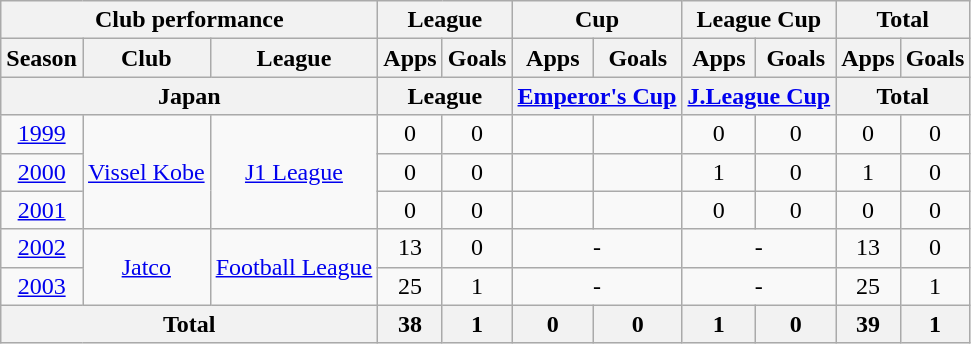<table class="wikitable" style="text-align:center;">
<tr>
<th colspan=3>Club performance</th>
<th colspan=2>League</th>
<th colspan=2>Cup</th>
<th colspan=2>League Cup</th>
<th colspan=2>Total</th>
</tr>
<tr>
<th>Season</th>
<th>Club</th>
<th>League</th>
<th>Apps</th>
<th>Goals</th>
<th>Apps</th>
<th>Goals</th>
<th>Apps</th>
<th>Goals</th>
<th>Apps</th>
<th>Goals</th>
</tr>
<tr>
<th colspan=3>Japan</th>
<th colspan=2>League</th>
<th colspan=2><a href='#'>Emperor's Cup</a></th>
<th colspan=2><a href='#'>J.League Cup</a></th>
<th colspan=2>Total</th>
</tr>
<tr>
<td><a href='#'>1999</a></td>
<td rowspan="3"><a href='#'>Vissel Kobe</a></td>
<td rowspan="3"><a href='#'>J1 League</a></td>
<td>0</td>
<td>0</td>
<td></td>
<td></td>
<td>0</td>
<td>0</td>
<td>0</td>
<td>0</td>
</tr>
<tr>
<td><a href='#'>2000</a></td>
<td>0</td>
<td>0</td>
<td></td>
<td></td>
<td>1</td>
<td>0</td>
<td>1</td>
<td>0</td>
</tr>
<tr>
<td><a href='#'>2001</a></td>
<td>0</td>
<td>0</td>
<td></td>
<td></td>
<td>0</td>
<td>0</td>
<td>0</td>
<td>0</td>
</tr>
<tr>
<td><a href='#'>2002</a></td>
<td rowspan="2"><a href='#'>Jatco</a></td>
<td rowspan="2"><a href='#'>Football League</a></td>
<td>13</td>
<td>0</td>
<td colspan="2">-</td>
<td colspan="2">-</td>
<td>13</td>
<td>0</td>
</tr>
<tr>
<td><a href='#'>2003</a></td>
<td>25</td>
<td>1</td>
<td colspan="2">-</td>
<td colspan="2">-</td>
<td>25</td>
<td>1</td>
</tr>
<tr>
<th colspan=3>Total</th>
<th>38</th>
<th>1</th>
<th>0</th>
<th>0</th>
<th>1</th>
<th>0</th>
<th>39</th>
<th>1</th>
</tr>
</table>
